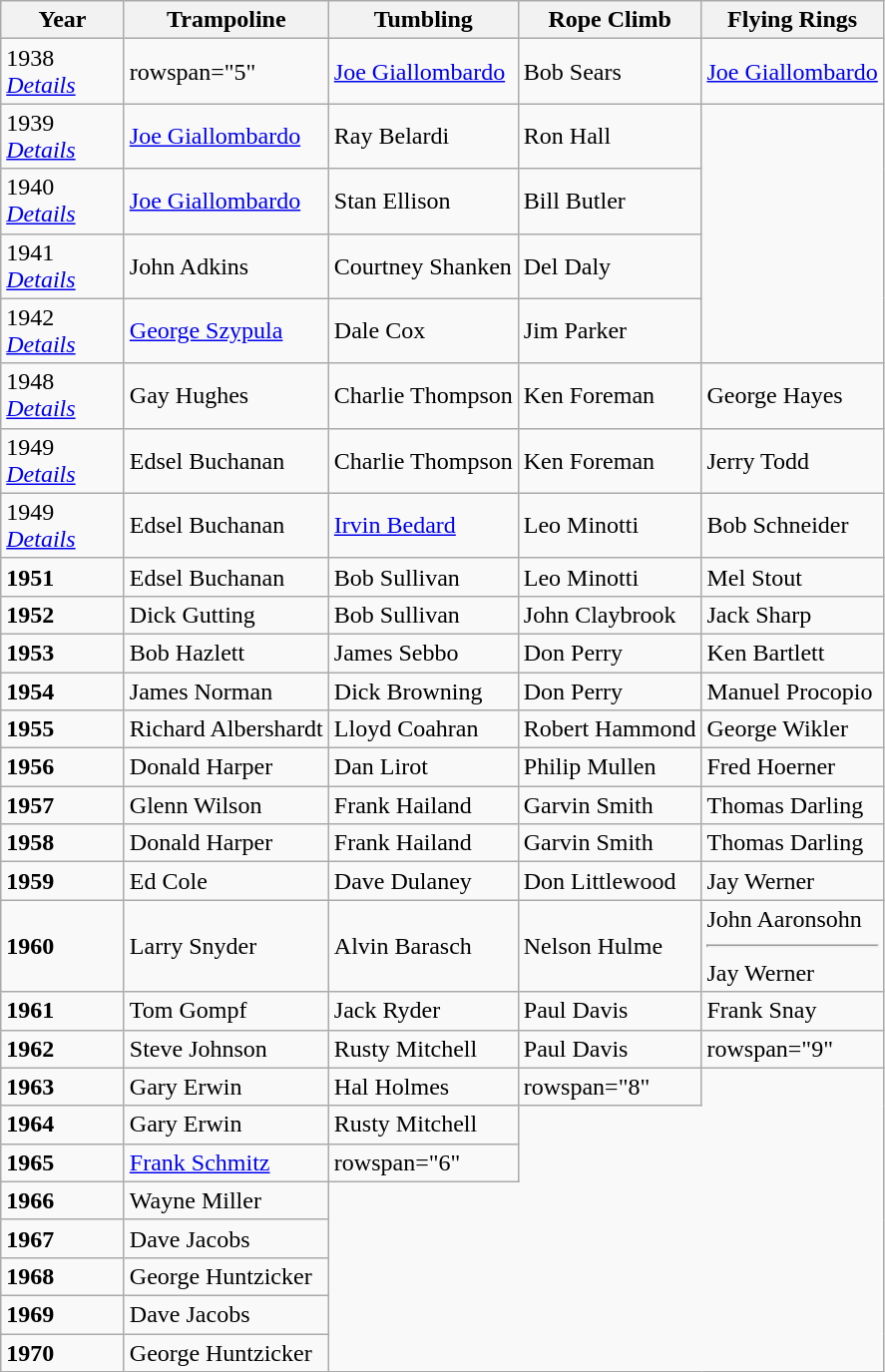<table class="wikitable">
<tr>
<th style="width:75px;">Year</th>
<th>Trampoline</th>
<th>Tumbling</th>
<th>Rope Climb</th>
<th>Flying Rings</th>
</tr>
<tr>
<td>1938<br><em><a href='#'>Details</a></em></td>
<td>rowspan="5" </td>
<td><a href='#'>Joe Giallombardo</a> </td>
<td>Bob Sears </td>
<td><a href='#'>Joe Giallombardo</a> </td>
</tr>
<tr>
<td>1939<br><em><a href='#'>Details</a></em></td>
<td><a href='#'>Joe Giallombardo</a> </td>
<td>Ray Belardi </td>
<td>Ron Hall </td>
</tr>
<tr>
<td>1940<br><em><a href='#'>Details</a></em></td>
<td><a href='#'>Joe Giallombardo</a> </td>
<td>Stan Ellison </td>
<td>Bill Butler </td>
</tr>
<tr>
<td>1941<br><em><a href='#'>Details</a></em></td>
<td>John Adkins </td>
<td>Courtney Shanken </td>
<td>Del Daly </td>
</tr>
<tr>
<td>1942<br><em><a href='#'>Details</a></em></td>
<td><a href='#'>George Szypula</a> </td>
<td>Dale Cox </td>
<td>Jim Parker </td>
</tr>
<tr>
<td>1948<br><em><a href='#'>Details</a></em></td>
<td>Gay Hughes </td>
<td>Charlie Thompson </td>
<td>Ken Foreman </td>
<td>George Hayes </td>
</tr>
<tr>
<td>1949<br><em><a href='#'>Details</a></em></td>
<td>Edsel Buchanan </td>
<td>Charlie Thompson </td>
<td>Ken Foreman </td>
<td>Jerry Todd </td>
</tr>
<tr>
<td>1949<br><em><a href='#'>Details</a></em></td>
<td>Edsel Buchanan </td>
<td><a href='#'>Irvin Bedard</a> </td>
<td>Leo Minotti </td>
<td>Bob Schneider </td>
</tr>
<tr>
<td><strong>1951</strong></td>
<td>Edsel Buchanan </td>
<td>Bob Sullivan </td>
<td>Leo Minotti </td>
<td>Mel Stout </td>
</tr>
<tr>
<td><strong>1952</strong></td>
<td>Dick Gutting </td>
<td>Bob Sullivan </td>
<td>John Claybrook </td>
<td>Jack Sharp </td>
</tr>
<tr>
<td><strong>1953</strong></td>
<td>Bob Hazlett </td>
<td>James Sebbo </td>
<td>Don Perry </td>
<td>Ken Bartlett </td>
</tr>
<tr>
<td><strong>1954</strong></td>
<td>James Norman </td>
<td>Dick Browning </td>
<td>Don Perry </td>
<td>Manuel Procopio </td>
</tr>
<tr>
<td><strong>1955</strong></td>
<td>Richard Albershardt </td>
<td>Lloyd Coahran </td>
<td>Robert Hammond </td>
<td>George Wikler </td>
</tr>
<tr>
<td><strong>1956</strong></td>
<td>Donald Harper </td>
<td>Dan Lirot </td>
<td>Philip Mullen </td>
<td>Fred Hoerner </td>
</tr>
<tr>
<td><strong>1957</strong></td>
<td>Glenn Wilson </td>
<td>Frank Hailand </td>
<td>Garvin Smith </td>
<td>Thomas Darling </td>
</tr>
<tr>
<td><strong>1958</strong></td>
<td>Donald Harper </td>
<td>Frank Hailand </td>
<td>Garvin Smith </td>
<td>Thomas Darling </td>
</tr>
<tr>
<td><strong>1959</strong></td>
<td>Ed Cole </td>
<td>Dave Dulaney </td>
<td>Don Littlewood </td>
<td>Jay Werner </td>
</tr>
<tr>
<td><strong>1960</strong></td>
<td>Larry Snyder </td>
<td>Alvin Barasch </td>
<td>Nelson Hulme </td>
<td>John Aaronsohn <hr>Jay Werner </td>
</tr>
<tr>
<td><strong>1961</strong></td>
<td>Tom Gompf </td>
<td>Jack Ryder </td>
<td>Paul Davis </td>
<td>Frank Snay </td>
</tr>
<tr>
<td><strong>1962</strong></td>
<td>Steve Johnson </td>
<td>Rusty Mitchell </td>
<td>Paul Davis </td>
<td>rowspan="9" </td>
</tr>
<tr>
<td><strong>1963</strong></td>
<td>Gary Erwin </td>
<td>Hal Holmes </td>
<td>rowspan="8" </td>
</tr>
<tr>
<td><strong>1964</strong></td>
<td>Gary Erwin </td>
<td>Rusty Mitchell </td>
</tr>
<tr>
<td><strong>1965</strong></td>
<td><a href='#'>Frank Schmitz</a> </td>
<td>rowspan="6" </td>
</tr>
<tr>
<td><strong>1966</strong></td>
<td>Wayne Miller </td>
</tr>
<tr>
<td><strong>1967</strong></td>
<td>Dave Jacobs </td>
</tr>
<tr>
<td><strong>1968</strong></td>
<td>George Huntzicker </td>
</tr>
<tr>
<td><strong>1969</strong></td>
<td>Dave Jacobs </td>
</tr>
<tr>
<td><strong>1970</strong></td>
<td>George Huntzicker </td>
</tr>
</table>
